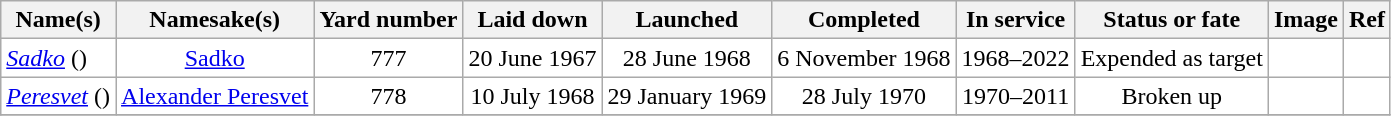<table class="wikitable">
<tr>
<th>Name(s)</th>
<th>Namesake(s)</th>
<th>Yard number</th>
<th>Laid down</th>
<th>Launched</th>
<th>Completed</th>
<th>In service</th>
<th>Status or fate</th>
<th>Image</th>
<th>Ref</th>
</tr>
<tr style="background:#FFFFFF;">
<td align="left"><em><a href='#'>Sadko</a></em> ()</td>
<td align="center"><a href='#'>Sadko</a></td>
<td align="center">777</td>
<td align="center">20 June 1967</td>
<td align="center">28 June 1968</td>
<td align="center">6 November 1968</td>
<td align="center">1968–2022</td>
<td align="center">Expended as target</td>
<td align="center"></td>
<td align="center"></td>
</tr>
<tr style="background:#FFFFFF;">
<td align="left"><em><a href='#'>Peresvet</a></em> ()</td>
<td align="center"><a href='#'>Alexander Peresvet</a></td>
<td align="center">778</td>
<td align="center">10 July 1968</td>
<td align="center">29 January 1969</td>
<td align="center">28 July 1970</td>
<td align="center">1970–2011</td>
<td align="center">Broken up</td>
<td align="center"></td>
<td align="center"></td>
</tr>
<tr>
</tr>
</table>
